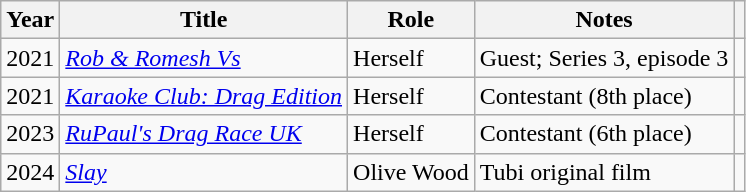<table class="wikitable">
<tr>
<th>Year</th>
<th>Title</th>
<th>Role</th>
<th>Notes</th>
<th style="text-align: center;" class="unsortable"></th>
</tr>
<tr>
<td>2021</td>
<td><em><a href='#'>Rob & Romesh Vs</a></em></td>
<td>Herself</td>
<td>Guest; Series 3, episode 3</td>
<td></td>
</tr>
<tr>
<td>2021</td>
<td><em><a href='#'>Karaoke Club: Drag Edition</a></em></td>
<td>Herself</td>
<td>Contestant (8th place)</td>
<td></td>
</tr>
<tr>
<td>2023</td>
<td><em><a href='#'>RuPaul's Drag Race UK</a></em></td>
<td>Herself</td>
<td>Contestant (6th place)</td>
<td></td>
</tr>
<tr>
<td>2024</td>
<td><em><a href='#'>Slay</a></em></td>
<td>Olive Wood</td>
<td>Tubi original film</td>
<td></td>
</tr>
</table>
